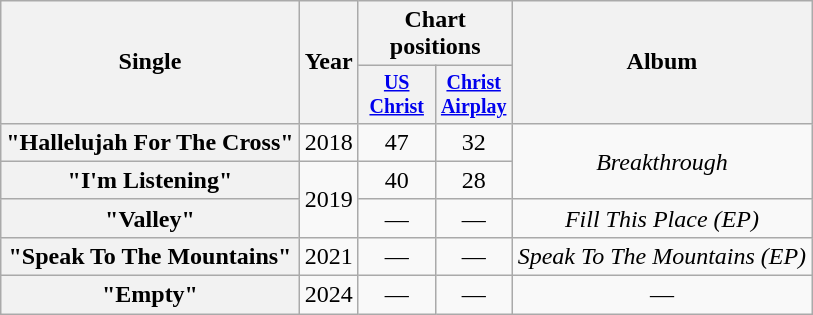<table class="wikitable plainrowheaders" style="text-align:center;">
<tr>
<th rowspan="2">Single</th>
<th rowspan="2">Year</th>
<th colspan="2">Chart positions</th>
<th rowspan="2">Album</th>
</tr>
<tr style="font-size:smaller;">
<th width="45"><a href='#'>US<br>Christ</a><br></th>
<th width="45"><a href='#'>Christ<br>Airplay</a><br></th>
</tr>
<tr>
<th scope="row">"Hallelujah For The Cross"</th>
<td>2018</td>
<td>47</td>
<td>32</td>
<td rowspan="2"><em>Breakthrough</em></td>
</tr>
<tr>
<th scope="row">"I'm Listening"<br></th>
<td rowspan="2">2019</td>
<td>40</td>
<td>28</td>
</tr>
<tr>
<th scope="row">"Valley"</th>
<td>—</td>
<td>—</td>
<td><em>Fill This Place (EP)</em></td>
</tr>
<tr>
<th scope="row">"Speak To The Mountains"</th>
<td>2021</td>
<td>—</td>
<td>—</td>
<td><em>Speak To The Mountains (EP)</em></td>
</tr>
<tr>
<th scope="row">"Empty"</th>
<td>2024</td>
<td>—</td>
<td>—</td>
<td>—</td>
</tr>
</table>
